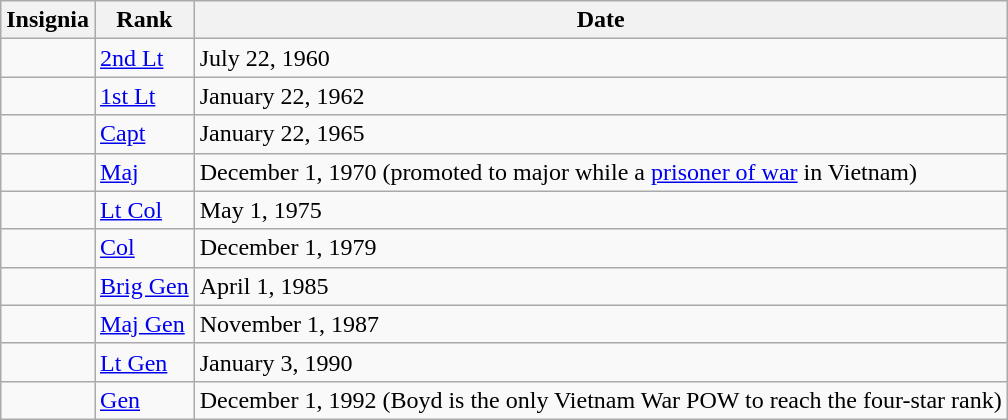<table class="wikitable">
<tr>
<th>Insignia</th>
<th>Rank</th>
<th>Date</th>
</tr>
<tr>
<td></td>
<td><a href='#'>2nd Lt</a></td>
<td>July 22, 1960</td>
</tr>
<tr>
<td></td>
<td><a href='#'>1st Lt</a></td>
<td>January 22, 1962</td>
</tr>
<tr>
<td></td>
<td><a href='#'>Capt</a></td>
<td>January 22, 1965</td>
</tr>
<tr>
<td></td>
<td><a href='#'>Maj</a></td>
<td>December 1, 1970 (promoted to major while a <a href='#'>prisoner of war</a> in Vietnam)</td>
</tr>
<tr>
<td></td>
<td><a href='#'>Lt Col</a></td>
<td>May 1, 1975</td>
</tr>
<tr>
<td></td>
<td><a href='#'>Col</a></td>
<td>December 1, 1979</td>
</tr>
<tr>
<td></td>
<td><a href='#'>Brig Gen</a></td>
<td>April 1, 1985</td>
</tr>
<tr>
<td></td>
<td><a href='#'>Maj Gen</a></td>
<td>November 1, 1987</td>
</tr>
<tr>
<td></td>
<td><a href='#'>Lt Gen</a></td>
<td>January 3, 1990</td>
</tr>
<tr>
<td></td>
<td><a href='#'>Gen</a></td>
<td>December 1, 1992  (Boyd is the only Vietnam War POW to reach the four-star rank)</td>
</tr>
</table>
